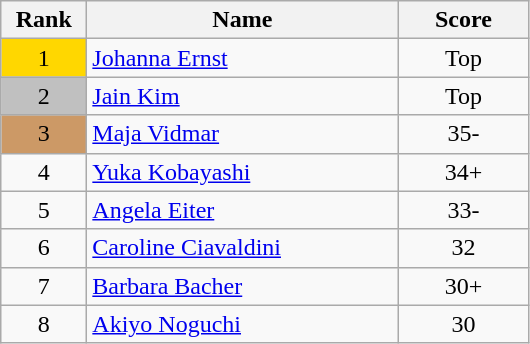<table class="wikitable">
<tr>
<th width = "50">Rank</th>
<th width = "200">Name</th>
<th width = "80">Score</th>
</tr>
<tr>
<td align="center" style="background: gold">1</td>
<td> <a href='#'>Johanna Ernst</a></td>
<td align="center">Top</td>
</tr>
<tr>
<td align="center" style="background: silver">2</td>
<td> <a href='#'>Jain Kim</a></td>
<td align="center">Top</td>
</tr>
<tr>
<td align="center" style="background: #cc9966">3</td>
<td> <a href='#'>Maja Vidmar</a></td>
<td align="center">35-</td>
</tr>
<tr>
<td align="center">4</td>
<td> <a href='#'>Yuka Kobayashi</a></td>
<td align="center">34+</td>
</tr>
<tr>
<td align="center">5</td>
<td> <a href='#'>Angela Eiter</a></td>
<td align="center">33-</td>
</tr>
<tr>
<td align="center">6</td>
<td> <a href='#'>Caroline Ciavaldini</a></td>
<td align="center">32</td>
</tr>
<tr>
<td align="center">7</td>
<td> <a href='#'>Barbara Bacher</a></td>
<td align="center">30+</td>
</tr>
<tr>
<td align="center">8</td>
<td> <a href='#'>Akiyo Noguchi</a></td>
<td align="center">30</td>
</tr>
</table>
